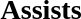<table width=100%>
<tr>
<td width=50% valign=top><br><h3>Assists</h3>




</td>
</tr>
</table>
